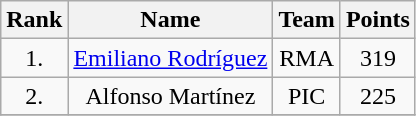<table class="wikitable" style="text-align: center;">
<tr>
<th>Rank</th>
<th>Name</th>
<th>Team</th>
<th>Points</th>
</tr>
<tr>
<td>1.</td>
<td><a href='#'>Emiliano Rodríguez</a></td>
<td>RMA</td>
<td>319</td>
</tr>
<tr>
<td>2.</td>
<td>Alfonso Martínez</td>
<td>PIC</td>
<td>225</td>
</tr>
<tr>
</tr>
</table>
